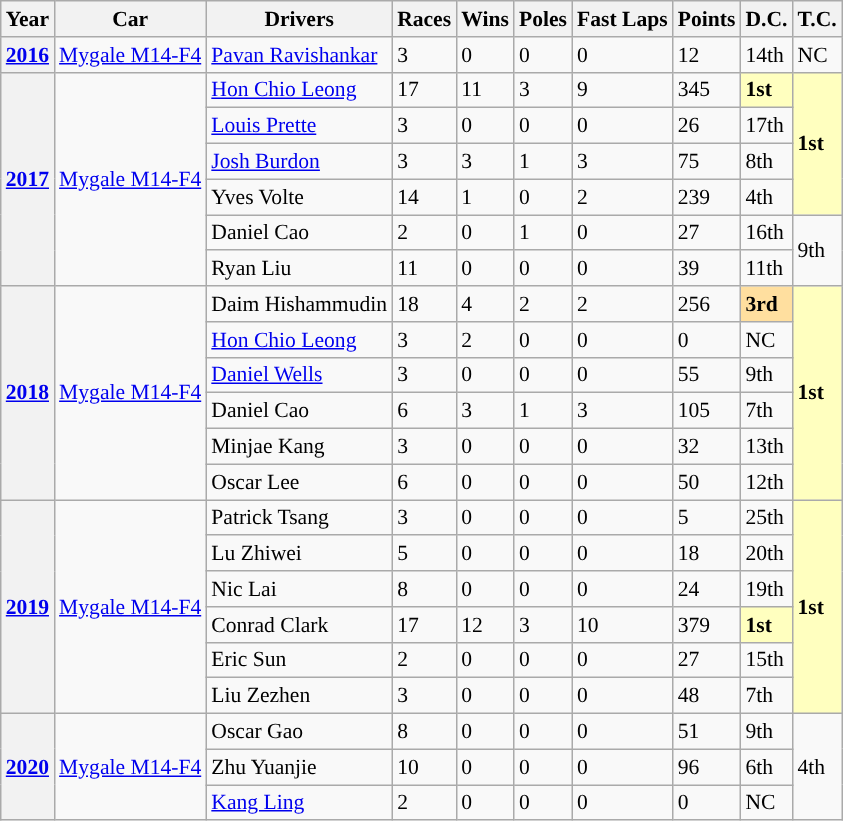<table class="wikitable" style="font-size: 90%;">
<tr>
<th>Year</th>
<th>Car</th>
<th>Drivers</th>
<th>Races</th>
<th>Wins</th>
<th>Poles</th>
<th>Fast Laps</th>
<th>Points</th>
<th>D.C.</th>
<th>T.C.</th>
</tr>
<tr>
<th><a href='#'>2016</a></th>
<td align=left><a href='#'>Mygale M14-F4</a></td>
<td align=left> <a href='#'>Pavan Ravishankar</a></td>
<td>3</td>
<td>0</td>
<td>0</td>
<td>0</td>
<td>12</td>
<td>14th</td>
<td>NC</td>
</tr>
<tr>
<th rowspan="6"><a href='#'>2017</a></th>
<td rowspan="6" align=left><a href='#'>Mygale M14-F4</a></td>
<td align=left> <a href='#'>Hon Chio Leong</a></td>
<td>17</td>
<td>11</td>
<td>3</td>
<td>9</td>
<td>345</td>
<td style="background:#FFFFBF;"><strong>1st</strong></td>
<td rowspan="4" style="background:#FFFFBF;"><strong>1st</strong></td>
</tr>
<tr>
<td align=left> <a href='#'>Louis Prette</a></td>
<td>3</td>
<td>0</td>
<td>0</td>
<td>0</td>
<td>26</td>
<td>17th</td>
</tr>
<tr>
<td align=left> <a href='#'>Josh Burdon</a></td>
<td>3</td>
<td>3</td>
<td>1</td>
<td>3</td>
<td>75</td>
<td>8th</td>
</tr>
<tr>
<td align=left> Yves Volte</td>
<td>14</td>
<td>1</td>
<td>0</td>
<td>2</td>
<td>239</td>
<td>4th</td>
</tr>
<tr>
<td align=left> Daniel Cao</td>
<td>2</td>
<td>0</td>
<td>1</td>
<td>0</td>
<td>27</td>
<td>16th</td>
<td rowspan="2">9th</td>
</tr>
<tr>
<td align=left> Ryan Liu</td>
<td>11</td>
<td>0</td>
<td>0</td>
<td>0</td>
<td>39</td>
<td>11th</td>
</tr>
<tr>
<th rowspan="6"><a href='#'>2018</a></th>
<td rowspan="6" align=left><a href='#'>Mygale M14-F4</a></td>
<td align=left> Daim Hishammudin</td>
<td>18</td>
<td>4</td>
<td>2</td>
<td>2</td>
<td>256</td>
<td style="background:#FFDF9F;"><strong>3rd</strong></td>
<td rowspan="6" style="background:#FFFFBF;"><strong>1st</strong></td>
</tr>
<tr>
<td align=left> <a href='#'>Hon Chio Leong</a></td>
<td>3</td>
<td>2</td>
<td>0</td>
<td>0</td>
<td>0</td>
<td>NC</td>
</tr>
<tr>
<td align=left> <a href='#'>Daniel Wells</a></td>
<td>3</td>
<td>0</td>
<td>0</td>
<td>0</td>
<td>55</td>
<td>9th</td>
</tr>
<tr>
<td align=left> Daniel Cao</td>
<td>6</td>
<td>3</td>
<td>1</td>
<td>3</td>
<td>105</td>
<td>7th</td>
</tr>
<tr>
<td align=left> Minjae Kang</td>
<td>3</td>
<td>0</td>
<td>0</td>
<td>0</td>
<td>32</td>
<td>13th</td>
</tr>
<tr>
<td align=left> Oscar Lee</td>
<td>6</td>
<td>0</td>
<td>0</td>
<td>0</td>
<td>50</td>
<td>12th</td>
</tr>
<tr>
<th rowspan="6"><a href='#'>2019</a></th>
<td rowspan="6" align=left><a href='#'>Mygale M14-F4</a></td>
<td align=left> Patrick Tsang</td>
<td>3</td>
<td>0</td>
<td>0</td>
<td>0</td>
<td>5</td>
<td>25th</td>
<td rowspan="6" style="background:#FFFFBF;"><strong>1st</strong></td>
</tr>
<tr>
<td align=left> Lu Zhiwei</td>
<td>5</td>
<td>0</td>
<td>0</td>
<td>0</td>
<td>18</td>
<td>20th</td>
</tr>
<tr>
<td align=left> Nic Lai</td>
<td>8</td>
<td>0</td>
<td>0</td>
<td>0</td>
<td>24</td>
<td>19th</td>
</tr>
<tr>
<td align=left> Conrad Clark</td>
<td>17</td>
<td>12</td>
<td>3</td>
<td>10</td>
<td>379</td>
<td style="background:#FFFFBF;"><strong>1st</strong></td>
</tr>
<tr>
<td align=left> Eric Sun</td>
<td>2</td>
<td>0</td>
<td>0</td>
<td>0</td>
<td>27</td>
<td>15th</td>
</tr>
<tr>
<td align=left> Liu Zezhen</td>
<td>3</td>
<td>0</td>
<td>0</td>
<td>0</td>
<td>48</td>
<td>7th</td>
</tr>
<tr>
<th rowspan="3"><a href='#'>2020</a></th>
<td rowspan="3" align=left><a href='#'>Mygale M14-F4</a></td>
<td align=left> Oscar Gao</td>
<td>8</td>
<td>0</td>
<td>0</td>
<td>0</td>
<td>51</td>
<td>9th</td>
<td rowspan="3">4th</td>
</tr>
<tr>
<td align=left> Zhu Yuanjie</td>
<td>10</td>
<td>0</td>
<td>0</td>
<td>0</td>
<td>96</td>
<td>6th</td>
</tr>
<tr>
<td align=left> <a href='#'>Kang Ling</a></td>
<td>2</td>
<td>0</td>
<td>0</td>
<td>0</td>
<td>0</td>
<td>NC</td>
</tr>
</table>
